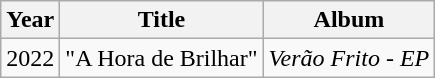<table class="wikitable">
<tr>
<th>Year</th>
<th>Title</th>
<th>Album</th>
</tr>
<tr>
<td>2022</td>
<td>"A Hora de Brilhar"<br></td>
<td align="center"><em>Verão Frito - EP</em></td>
</tr>
</table>
